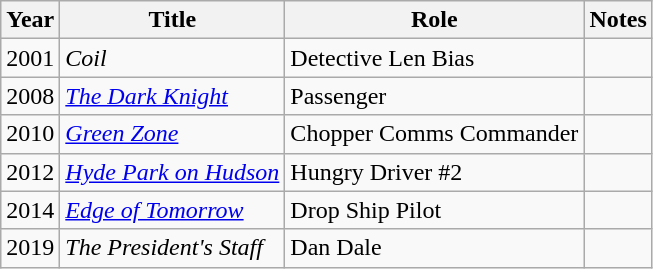<table class="wikitable">
<tr>
<th>Year</th>
<th>Title</th>
<th>Role</th>
<th>Notes</th>
</tr>
<tr>
<td>2001</td>
<td><em>Coil</em></td>
<td>Detective Len Bias</td>
<td></td>
</tr>
<tr>
<td>2008</td>
<td><em><a href='#'>The Dark Knight</a></em></td>
<td>Passenger</td>
<td></td>
</tr>
<tr>
<td>2010</td>
<td><a href='#'><em>Green Zone</em></a></td>
<td>Chopper Comms Commander</td>
<td></td>
</tr>
<tr>
<td>2012</td>
<td><em><a href='#'>Hyde Park on Hudson</a></em></td>
<td>Hungry Driver #2</td>
<td></td>
</tr>
<tr>
<td>2014</td>
<td><em><a href='#'>Edge of Tomorrow</a></em></td>
<td>Drop Ship Pilot</td>
<td></td>
</tr>
<tr>
<td>2019</td>
<td><em>The President's Staff</em></td>
<td>Dan Dale</td>
<td></td>
</tr>
</table>
